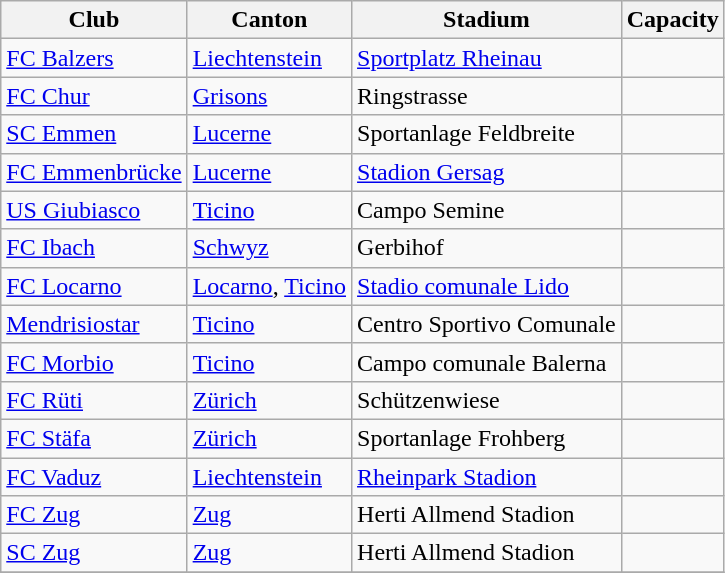<table class="wikitable">
<tr>
<th>Club</th>
<th>Canton</th>
<th>Stadium</th>
<th>Capacity</th>
</tr>
<tr>
<td><a href='#'>FC Balzers</a></td>
<td> <a href='#'>Liechtenstein</a></td>
<td><a href='#'>Sportplatz Rheinau</a></td>
<td></td>
</tr>
<tr>
<td><a href='#'>FC Chur</a></td>
<td><a href='#'>Grisons</a></td>
<td>Ringstrasse</td>
<td></td>
</tr>
<tr>
<td><a href='#'>SC Emmen</a></td>
<td><a href='#'>Lucerne</a></td>
<td>Sportanlage Feldbreite</td>
<td></td>
</tr>
<tr>
<td><a href='#'>FC Emmenbrücke</a></td>
<td><a href='#'>Lucerne</a></td>
<td><a href='#'>Stadion Gersag</a></td>
<td></td>
</tr>
<tr>
<td><a href='#'>US Giubiasco</a></td>
<td><a href='#'>Ticino</a></td>
<td>Campo Semine</td>
<td></td>
</tr>
<tr>
<td><a href='#'>FC Ibach</a></td>
<td><a href='#'>Schwyz</a></td>
<td>Gerbihof</td>
<td></td>
</tr>
<tr>
<td><a href='#'>FC Locarno</a></td>
<td><a href='#'>Locarno</a>, <a href='#'>Ticino</a></td>
<td><a href='#'>Stadio comunale Lido</a></td>
<td></td>
</tr>
<tr>
<td><a href='#'>Mendrisiostar</a></td>
<td><a href='#'>Ticino</a></td>
<td>Centro Sportivo Comunale</td>
<td></td>
</tr>
<tr>
<td><a href='#'>FC Morbio</a></td>
<td><a href='#'>Ticino</a></td>
<td>Campo comunale Balerna</td>
<td></td>
</tr>
<tr>
<td><a href='#'>FC Rüti</a></td>
<td><a href='#'>Zürich</a></td>
<td>Schützenwiese</td>
<td></td>
</tr>
<tr>
<td><a href='#'>FC Stäfa</a></td>
<td><a href='#'>Zürich</a></td>
<td>Sportanlage Frohberg</td>
<td></td>
</tr>
<tr>
<td><a href='#'>FC Vaduz</a></td>
<td> <a href='#'>Liechtenstein</a></td>
<td><a href='#'>Rheinpark Stadion</a></td>
<td></td>
</tr>
<tr>
<td><a href='#'>FC Zug</a></td>
<td><a href='#'>Zug</a></td>
<td>Herti Allmend Stadion</td>
<td></td>
</tr>
<tr>
<td><a href='#'>SC Zug</a></td>
<td><a href='#'>Zug</a></td>
<td>Herti Allmend Stadion</td>
<td></td>
</tr>
<tr>
</tr>
</table>
